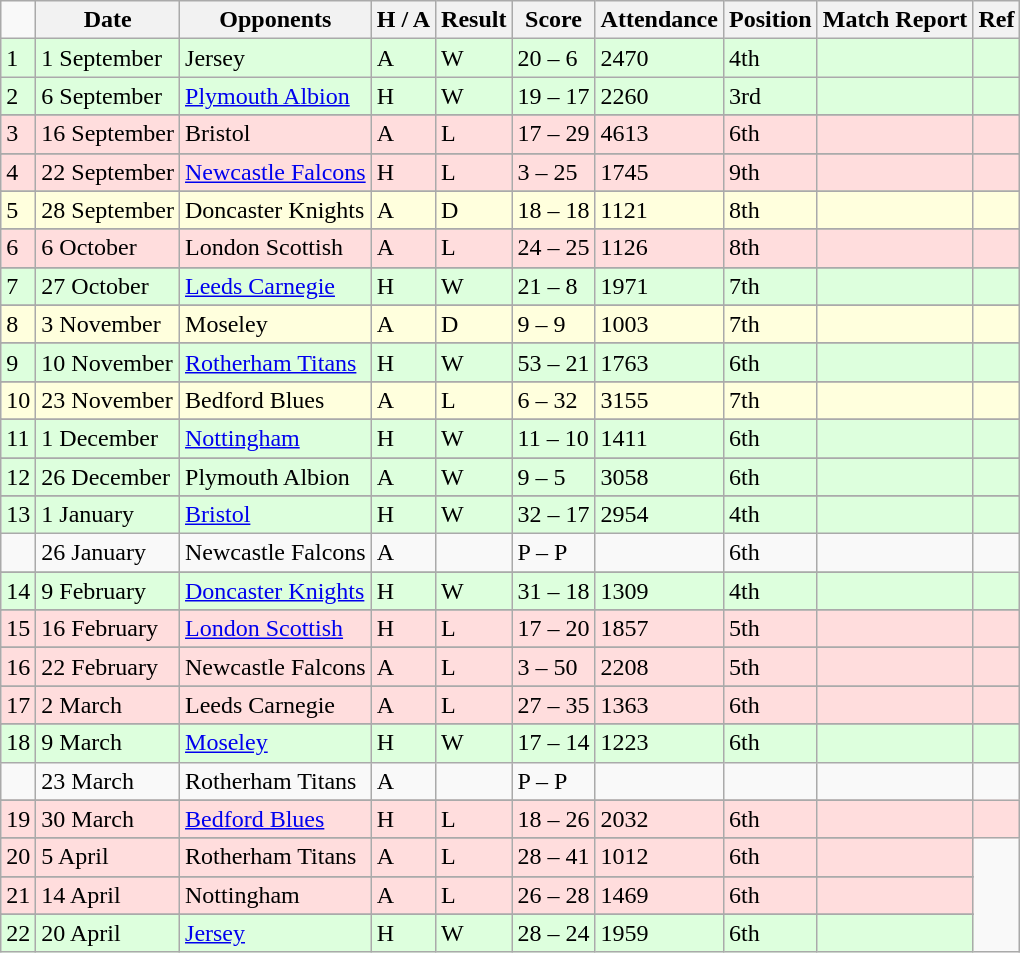<table class="wikitable" style="text-align:left">
<tr>
<td></td>
<th>Date</th>
<th>Opponents</th>
<th>H / A</th>
<th>Result</th>
<th>Score</th>
<th>Attendance</th>
<th>Position</th>
<th>Match Report</th>
<th>Ref</th>
</tr>
<tr bgcolor="#ddffdd">
<td>1</td>
<td>1 September</td>
<td>Jersey</td>
<td>A</td>
<td>W</td>
<td>20 – 6</td>
<td>2470</td>
<td>4th</td>
<td></td>
<td></td>
</tr>
<tr bgcolor="#ddffdd">
<td>2</td>
<td>6 September</td>
<td><a href='#'>Plymouth Albion</a></td>
<td>H</td>
<td>W</td>
<td>19 – 17</td>
<td>2260</td>
<td>3rd</td>
<td></td>
<td></td>
</tr>
<tr>
</tr>
<tr bgcolor="ffdddd">
<td>3</td>
<td>16 September</td>
<td>Bristol</td>
<td>A</td>
<td>L</td>
<td>17 – 29</td>
<td>4613</td>
<td>6th</td>
<td></td>
<td></td>
</tr>
<tr>
</tr>
<tr bgcolor="ffdddd">
<td>4</td>
<td>22 September</td>
<td><a href='#'>Newcastle Falcons</a></td>
<td>H</td>
<td>L</td>
<td>3 – 25</td>
<td>1745</td>
<td>9th</td>
<td></td>
<td></td>
</tr>
<tr>
</tr>
<tr bgcolor="#ffffdd">
<td>5</td>
<td>28 September</td>
<td>Doncaster Knights</td>
<td>A</td>
<td>D</td>
<td>18 – 18</td>
<td>1121</td>
<td>8th</td>
<td></td>
<td></td>
</tr>
<tr>
</tr>
<tr bgcolor="ffdddd">
<td>6</td>
<td>6 October</td>
<td>London Scottish</td>
<td>A</td>
<td>L</td>
<td>24 – 25</td>
<td>1126</td>
<td>8th</td>
<td></td>
<td></td>
</tr>
<tr>
</tr>
<tr bgcolor="#ddffdd">
<td>7</td>
<td>27 October</td>
<td><a href='#'>Leeds Carnegie</a></td>
<td>H</td>
<td>W</td>
<td>21 – 8</td>
<td>1971</td>
<td>7th</td>
<td></td>
<td></td>
</tr>
<tr>
</tr>
<tr bgcolor="#ffffdd">
<td>8</td>
<td>3 November</td>
<td>Moseley</td>
<td>A</td>
<td>D</td>
<td>9 – 9</td>
<td>1003</td>
<td>7th</td>
<td></td>
<td></td>
</tr>
<tr>
</tr>
<tr bgcolor="#ddffdd">
<td>9</td>
<td>10 November</td>
<td><a href='#'>Rotherham Titans</a></td>
<td>H</td>
<td>W</td>
<td>53 – 21</td>
<td>1763</td>
<td>6th</td>
<td></td>
<td></td>
</tr>
<tr>
</tr>
<tr bgcolor="#ffffdd">
<td>10</td>
<td>23 November</td>
<td>Bedford Blues</td>
<td>A</td>
<td>L</td>
<td>6 – 32</td>
<td>3155</td>
<td>7th</td>
<td></td>
<td></td>
</tr>
<tr>
</tr>
<tr bgcolor="#ddffdd">
<td>11</td>
<td>1 December</td>
<td><a href='#'>Nottingham</a></td>
<td>H</td>
<td>W</td>
<td>11 – 10</td>
<td>1411</td>
<td>6th</td>
<td></td>
<td></td>
</tr>
<tr>
</tr>
<tr bgcolor="#ddffdd">
<td>12</td>
<td>26 December</td>
<td>Plymouth Albion</td>
<td>A</td>
<td>W</td>
<td>9 – 5</td>
<td>3058</td>
<td>6th</td>
<td></td>
<td></td>
</tr>
<tr>
</tr>
<tr bgcolor="#ddffdd">
<td>13</td>
<td>1 January</td>
<td><a href='#'>Bristol</a></td>
<td>H</td>
<td>W</td>
<td>32 – 17</td>
<td>2954</td>
<td>4th</td>
<td></td>
<td></td>
</tr>
<tr>
<td></td>
<td>26 January</td>
<td>Newcastle Falcons</td>
<td>A</td>
<td></td>
<td>P – P</td>
<td></td>
<td>6th</td>
<td></td>
</tr>
<tr>
</tr>
<tr bgcolor="#ddffdd">
<td>14</td>
<td>9 February</td>
<td><a href='#'>Doncaster Knights</a></td>
<td>H</td>
<td>W</td>
<td>31 – 18</td>
<td>1309</td>
<td>4th</td>
<td></td>
<td></td>
</tr>
<tr>
</tr>
<tr bgcolor="ffdddd">
<td>15</td>
<td>16 February</td>
<td><a href='#'>London Scottish</a></td>
<td>H</td>
<td>L</td>
<td>17 – 20</td>
<td>1857</td>
<td>5th</td>
<td></td>
<td></td>
</tr>
<tr>
</tr>
<tr bgcolor="ffdddd">
<td>16</td>
<td>22 February</td>
<td>Newcastle Falcons</td>
<td>A</td>
<td>L</td>
<td>3 – 50</td>
<td>2208</td>
<td>5th</td>
<td></td>
<td></td>
</tr>
<tr>
</tr>
<tr bgcolor="ffdddd">
<td>17</td>
<td>2 March</td>
<td>Leeds Carnegie</td>
<td>A</td>
<td>L</td>
<td>27 – 35</td>
<td>1363</td>
<td>6th</td>
<td></td>
<td></td>
</tr>
<tr>
</tr>
<tr bgcolor="#ddffdd">
<td>18</td>
<td>9 March</td>
<td><a href='#'>Moseley</a></td>
<td>H</td>
<td>W</td>
<td>17 – 14</td>
<td>1223</td>
<td>6th</td>
<td></td>
<td></td>
</tr>
<tr>
<td></td>
<td>23 March</td>
<td>Rotherham Titans</td>
<td>A</td>
<td></td>
<td>P – P</td>
<td></td>
<td></td>
<td></td>
</tr>
<tr>
</tr>
<tr bgcolor="ffdddd">
<td>19</td>
<td>30 March</td>
<td><a href='#'>Bedford Blues</a></td>
<td>H</td>
<td>L</td>
<td>18 – 26</td>
<td>2032</td>
<td>6th</td>
<td></td>
<td></td>
</tr>
<tr>
</tr>
<tr bgcolor="ffdddd">
<td>20</td>
<td>5 April</td>
<td>Rotherham Titans</td>
<td>A</td>
<td>L</td>
<td>28 – 41</td>
<td>1012</td>
<td>6th</td>
<td></td>
</tr>
<tr>
</tr>
<tr bgcolor="ffdddd">
<td>21</td>
<td>14 April</td>
<td>Nottingham</td>
<td>A</td>
<td>L</td>
<td>26 – 28</td>
<td>1469</td>
<td>6th</td>
<td></td>
</tr>
<tr>
</tr>
<tr bgcolor="#ddffdd">
<td>22</td>
<td>20 April</td>
<td><a href='#'>Jersey</a></td>
<td>H</td>
<td>W</td>
<td>28 – 24</td>
<td>1959</td>
<td>6th</td>
<td></td>
</tr>
</table>
